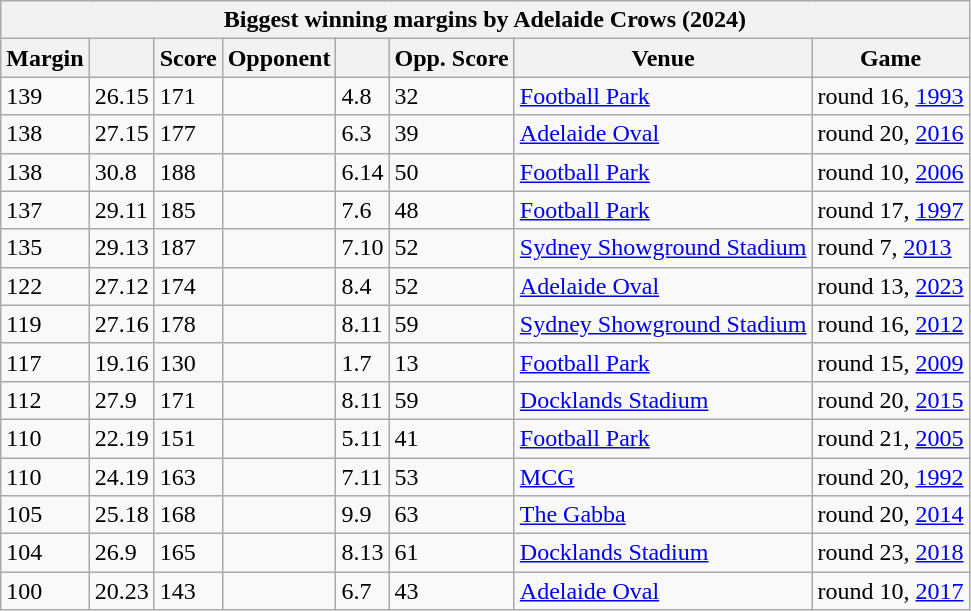<table class="wikitable sortable">
<tr>
<th colspan="8">Biggest winning margins by Adelaide Crows (2024)</th>
</tr>
<tr>
<th>Margin</th>
<th></th>
<th>Score</th>
<th>Opponent</th>
<th></th>
<th>Opp. Score</th>
<th>Venue</th>
<th>Game</th>
</tr>
<tr>
<td>139</td>
<td>26.15</td>
<td>171</td>
<td></td>
<td>4.8</td>
<td>32</td>
<td><a href='#'>Football Park</a></td>
<td>round 16, <a href='#'>1993</a></td>
</tr>
<tr>
<td>138</td>
<td>27.15</td>
<td>177</td>
<td></td>
<td>6.3</td>
<td>39</td>
<td><a href='#'>Adelaide Oval</a></td>
<td>round 20, <a href='#'>2016</a></td>
</tr>
<tr>
<td>138</td>
<td>30.8</td>
<td>188</td>
<td></td>
<td>6.14</td>
<td>50</td>
<td><a href='#'>Football Park</a></td>
<td>round 10, <a href='#'>2006</a></td>
</tr>
<tr>
<td>137</td>
<td>29.11</td>
<td>185</td>
<td></td>
<td>7.6</td>
<td>48</td>
<td><a href='#'>Football Park</a></td>
<td>round 17, <a href='#'>1997</a></td>
</tr>
<tr>
<td>135</td>
<td>29.13</td>
<td>187</td>
<td></td>
<td>7.10</td>
<td>52</td>
<td><a href='#'>Sydney Showground Stadium</a></td>
<td>round 7, <a href='#'>2013</a></td>
</tr>
<tr>
<td>122</td>
<td>27.12</td>
<td>174</td>
<td></td>
<td>8.4</td>
<td>52</td>
<td><a href='#'>Adelaide Oval</a></td>
<td>round 13, <a href='#'>2023</a></td>
</tr>
<tr>
<td>119</td>
<td>27.16</td>
<td>178</td>
<td></td>
<td>8.11</td>
<td>59</td>
<td><a href='#'>Sydney Showground Stadium</a></td>
<td>round 16, <a href='#'>2012</a></td>
</tr>
<tr>
<td>117</td>
<td>19.16</td>
<td>130</td>
<td></td>
<td>1.7</td>
<td>13</td>
<td><a href='#'>Football Park</a></td>
<td>round 15, <a href='#'>2009</a></td>
</tr>
<tr>
<td>112</td>
<td>27.9</td>
<td>171</td>
<td></td>
<td>8.11</td>
<td>59</td>
<td><a href='#'>Docklands Stadium</a></td>
<td>round 20, <a href='#'>2015</a></td>
</tr>
<tr>
<td>110</td>
<td>22.19</td>
<td>151</td>
<td></td>
<td>5.11</td>
<td>41</td>
<td><a href='#'>Football Park</a></td>
<td>round 21, <a href='#'>2005</a></td>
</tr>
<tr>
<td>110</td>
<td>24.19</td>
<td>163</td>
<td></td>
<td>7.11</td>
<td>53</td>
<td><a href='#'>MCG</a></td>
<td>round 20, <a href='#'>1992</a></td>
</tr>
<tr>
<td>105</td>
<td>25.18</td>
<td>168</td>
<td></td>
<td>9.9</td>
<td>63</td>
<td><a href='#'>The Gabba</a></td>
<td>round 20, <a href='#'>2014</a></td>
</tr>
<tr>
<td>104</td>
<td>26.9</td>
<td>165</td>
<td></td>
<td>8.13</td>
<td>61</td>
<td><a href='#'>Docklands Stadium</a></td>
<td>round 23, <a href='#'>2018</a></td>
</tr>
<tr>
<td>100</td>
<td>20.23</td>
<td>143</td>
<td></td>
<td>6.7</td>
<td>43</td>
<td><a href='#'>Adelaide Oval</a></td>
<td>round 10, <a href='#'>2017</a></td>
</tr>
</table>
